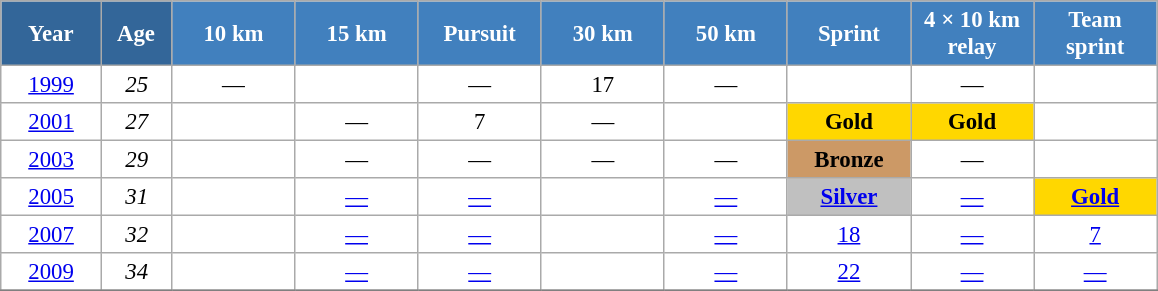<table class="wikitable" style="font-size:95%; text-align:center; border:grey solid 1px; border-collapse:collapse; background:#ffffff;">
<tr>
<th style="background-color:#369; color:white; width:60px;"> Year </th>
<th style="background-color:#369; color:white; width:40px;"> Age </th>
<th style="background-color:#4180be; color:white; width:75px;"> 10 km </th>
<th style="background-color:#4180be; color:white; width:75px;"> 15 km </th>
<th style="background-color:#4180be; color:white; width:75px;"> Pursuit </th>
<th style="background-color:#4180be; color:white; width:75px;"> 30 km </th>
<th style="background-color:#4180be; color:white; width:75px;"> 50 km </th>
<th style="background-color:#4180be; color:white; width:75px;"> Sprint </th>
<th style="background-color:#4180be; color:white; width:75px;"> 4 × 10 km <br> relay </th>
<th style="background-color:#4180be; color:white; width:75px;"> Team <br> sprint </th>
</tr>
<tr>
<td><a href='#'>1999</a></td>
<td><em>25</em></td>
<td>—</td>
<td></td>
<td>—</td>
<td>17</td>
<td>—</td>
<td></td>
<td>—</td>
<td></td>
</tr>
<tr>
<td><a href='#'>2001</a></td>
<td><em>27</em></td>
<td></td>
<td>—</td>
<td>7</td>
<td>—</td>
<td></td>
<td style="background:gold;"><strong>Gold</strong></td>
<td style="background:gold;"><strong>Gold</strong></td>
<td></td>
</tr>
<tr>
<td><a href='#'>2003</a></td>
<td><em>29</em></td>
<td></td>
<td>—</td>
<td>—</td>
<td>—</td>
<td>—</td>
<td bgcolor="cc9966"><strong>Bronze</strong></td>
<td>—</td>
<td></td>
</tr>
<tr>
<td><a href='#'>2005</a></td>
<td><em>31</em></td>
<td></td>
<td><a href='#'>—</a></td>
<td><a href='#'>—</a></td>
<td></td>
<td><a href='#'>—</a></td>
<td style="background:silver;"><a href='#'><strong>Silver</strong></a></td>
<td><a href='#'>—</a></td>
<td style="background:gold;"><a href='#'><strong>Gold</strong></a></td>
</tr>
<tr>
<td><a href='#'>2007</a></td>
<td><em>32</em></td>
<td></td>
<td><a href='#'>—</a></td>
<td><a href='#'>—</a></td>
<td></td>
<td><a href='#'>—</a></td>
<td><a href='#'>18</a></td>
<td><a href='#'>—</a></td>
<td><a href='#'>7</a></td>
</tr>
<tr>
<td><a href='#'>2009</a></td>
<td><em>34</em></td>
<td></td>
<td><a href='#'>—</a></td>
<td><a href='#'>—</a></td>
<td></td>
<td><a href='#'>—</a></td>
<td><a href='#'>22</a></td>
<td><a href='#'>—</a></td>
<td><a href='#'>—</a></td>
</tr>
<tr>
</tr>
</table>
